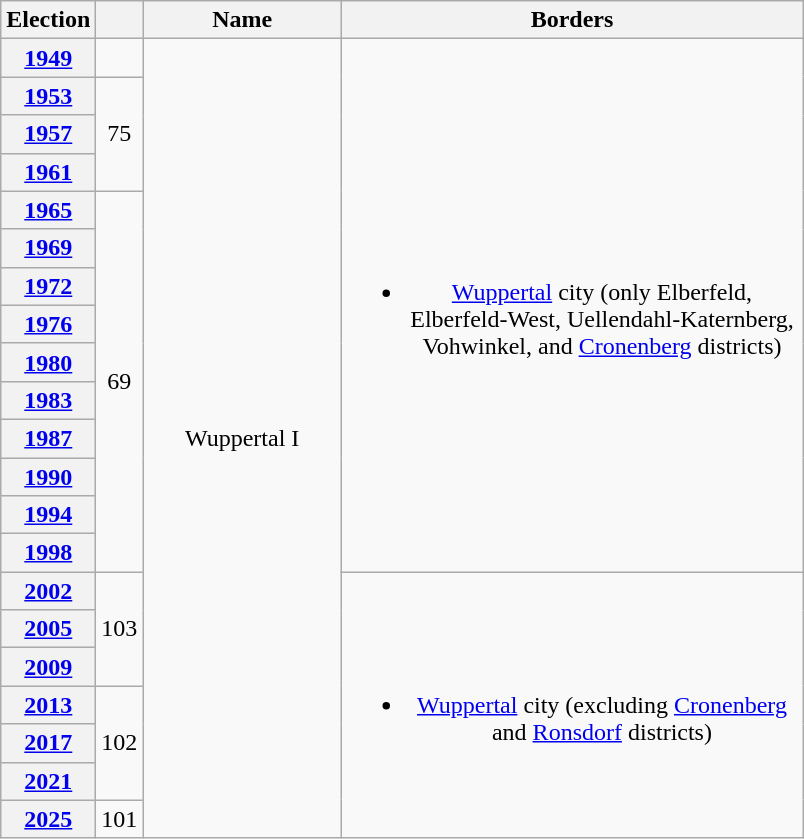<table class=wikitable style="text-align:center">
<tr>
<th>Election</th>
<th></th>
<th width=125px>Name</th>
<th width=300px>Borders</th>
</tr>
<tr>
<th><a href='#'>1949</a></th>
<td></td>
<td rowspan=21>Wuppertal I</td>
<td rowspan=14><br><ul><li><a href='#'>Wuppertal</a> city (only Elberfeld, Elberfeld-West, Uellendahl-Katernberg, Vohwinkel, and <a href='#'>Cronenberg</a> districts)</li></ul></td>
</tr>
<tr>
<th><a href='#'>1953</a></th>
<td rowspan=3>75</td>
</tr>
<tr>
<th><a href='#'>1957</a></th>
</tr>
<tr>
<th><a href='#'>1961</a></th>
</tr>
<tr>
<th><a href='#'>1965</a></th>
<td rowspan=10>69</td>
</tr>
<tr>
<th><a href='#'>1969</a></th>
</tr>
<tr>
<th><a href='#'>1972</a></th>
</tr>
<tr>
<th><a href='#'>1976</a></th>
</tr>
<tr>
<th><a href='#'>1980</a></th>
</tr>
<tr>
<th><a href='#'>1983</a></th>
</tr>
<tr>
<th><a href='#'>1987</a></th>
</tr>
<tr>
<th><a href='#'>1990</a></th>
</tr>
<tr>
<th><a href='#'>1994</a></th>
</tr>
<tr>
<th><a href='#'>1998</a></th>
</tr>
<tr>
<th><a href='#'>2002</a></th>
<td rowspan=3>103</td>
<td rowspan=7><br><ul><li><a href='#'>Wuppertal</a> city (excluding <a href='#'>Cronenberg</a> and <a href='#'>Ronsdorf</a> districts)</li></ul></td>
</tr>
<tr>
<th><a href='#'>2005</a></th>
</tr>
<tr>
<th><a href='#'>2009</a></th>
</tr>
<tr>
<th><a href='#'>2013</a></th>
<td rowspan=3>102</td>
</tr>
<tr>
<th><a href='#'>2017</a></th>
</tr>
<tr>
<th><a href='#'>2021</a></th>
</tr>
<tr>
<th><a href='#'>2025</a></th>
<td>101</td>
</tr>
</table>
